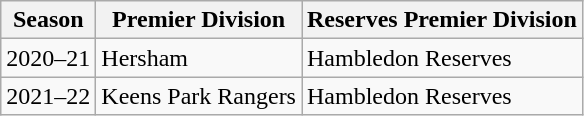<table class="wikitable" style="textalign-center">
<tr>
<th>Season</th>
<th>Premier Division</th>
<th>Reserves Premier Division</th>
</tr>
<tr>
<td>2020–21</td>
<td>Hersham</td>
<td>Hambledon Reserves</td>
</tr>
<tr>
<td>2021–22</td>
<td>Keens Park Rangers</td>
<td>Hambledon Reserves</td>
</tr>
</table>
